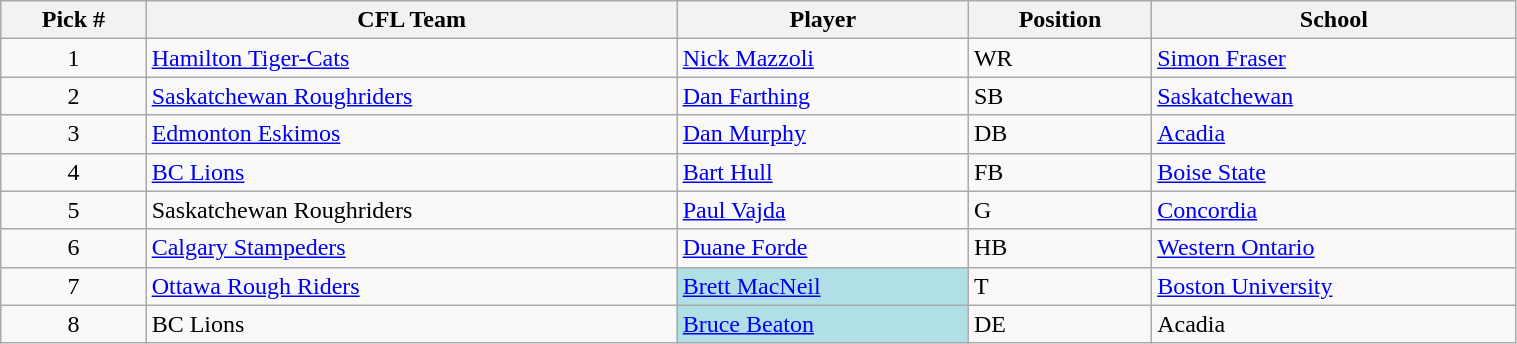<table class="wikitable" style="width: 80%">
<tr>
<th>Pick #</th>
<th>CFL Team</th>
<th>Player</th>
<th>Position</th>
<th>School</th>
</tr>
<tr>
<td align=center>1</td>
<td><a href='#'>Hamilton Tiger-Cats</a></td>
<td><a href='#'>Nick Mazzoli</a></td>
<td>WR</td>
<td><a href='#'>Simon Fraser</a></td>
</tr>
<tr>
<td align=center>2</td>
<td><a href='#'>Saskatchewan Roughriders</a></td>
<td><a href='#'>Dan Farthing</a></td>
<td>SB</td>
<td><a href='#'>Saskatchewan</a></td>
</tr>
<tr>
<td align=center>3</td>
<td><a href='#'>Edmonton Eskimos</a></td>
<td><a href='#'>Dan Murphy</a></td>
<td>DB</td>
<td><a href='#'>Acadia</a></td>
</tr>
<tr>
<td align=center>4</td>
<td><a href='#'>BC Lions</a></td>
<td><a href='#'>Bart Hull</a></td>
<td>FB</td>
<td><a href='#'>Boise State</a></td>
</tr>
<tr>
<td align=center>5</td>
<td>Saskatchewan Roughriders</td>
<td><a href='#'>Paul Vajda</a></td>
<td>G</td>
<td><a href='#'>Concordia</a></td>
</tr>
<tr>
<td align=center>6</td>
<td><a href='#'>Calgary Stampeders</a></td>
<td><a href='#'>Duane Forde</a></td>
<td>HB</td>
<td><a href='#'>Western Ontario</a></td>
</tr>
<tr>
<td align=center>7</td>
<td><a href='#'>Ottawa Rough Riders</a></td>
<td bgcolor="#B0E0E6"><a href='#'>Brett MacNeil</a></td>
<td>T</td>
<td><a href='#'>Boston University</a></td>
</tr>
<tr>
<td align=center>8</td>
<td>BC Lions</td>
<td bgcolor="#B0E0E6"><a href='#'>Bruce Beaton</a></td>
<td>DE</td>
<td>Acadia</td>
</tr>
</table>
